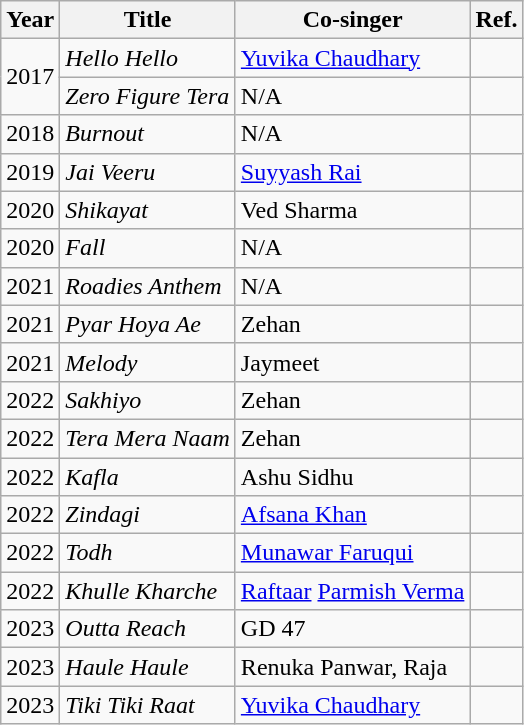<table class="wikitable">
<tr>
<th scope="col">Year</th>
<th scope="col">Title</th>
<th scope="col">Co-singer</th>
<th scope="col">Ref.</th>
</tr>
<tr>
<td rowspan="2">2017</td>
<td><em>Hello Hello</em></td>
<td><a href='#'>Yuvika Chaudhary</a></td>
<td style="text-align:center;"></td>
</tr>
<tr>
<td><em>Zero Figure Tera</em></td>
<td>N/A</td>
<td style="text-align:center;"></td>
</tr>
<tr>
<td>2018</td>
<td><em>Burnout</em></td>
<td>N/A</td>
<td style="text-align:center;"></td>
</tr>
<tr>
<td>2019</td>
<td><em>Jai Veeru</em></td>
<td><a href='#'>Suyyash Rai</a></td>
<td style="text-align:center;"></td>
</tr>
<tr>
<td>2020</td>
<td><em>Shikayat</em></td>
<td>Ved Sharma</td>
<td style="text-align:center;"></td>
</tr>
<tr>
<td>2020</td>
<td><em>Fall</em></td>
<td>N/A</td>
<td style="text-align:center;"></td>
</tr>
<tr>
<td>2021</td>
<td><em>Roadies Anthem</em></td>
<td>N/A</td>
<td style="text-align:center;"></td>
</tr>
<tr>
<td>2021</td>
<td><em>Pyar Hoya Ae</em></td>
<td>Zehan</td>
<td style="text-align:center;"></td>
</tr>
<tr>
<td>2021</td>
<td><em>Melody</em></td>
<td>Jaymeet</td>
<td style="text-align:center;"></td>
</tr>
<tr>
<td>2022</td>
<td><em>Sakhiyo</em></td>
<td>Zehan</td>
<td style="text-align:center;"></td>
</tr>
<tr>
<td>2022</td>
<td><em>Tera Mera Naam</em></td>
<td>Zehan</td>
<td style="text-align:center;"></td>
</tr>
<tr>
<td>2022</td>
<td><em>Kafla</em></td>
<td>Ashu Sidhu</td>
<td style="text-align:center;"></td>
</tr>
<tr>
<td>2022</td>
<td><em>Zindagi</em></td>
<td><a href='#'>Afsana Khan</a></td>
<td style="text-align:center;"></td>
</tr>
<tr>
<td>2022</td>
<td><em>Todh</em></td>
<td><a href='#'>Munawar Faruqui</a></td>
<td style="text-align:center;"></td>
</tr>
<tr>
<td>2022</td>
<td><em>Khulle Kharche</em></td>
<td><a href='#'>Raftaar</a> <a href='#'>Parmish Verma</a></td>
<td style="text-align:center;"></td>
</tr>
<tr>
<td>2023</td>
<td><em>Outta Reach</em></td>
<td>GD 47</td>
<td style="text-align:center;"></td>
</tr>
<tr>
<td>2023</td>
<td><em>Haule Haule</em></td>
<td>Renuka Panwar, Raja</td>
<td style="text-align:center;"></td>
</tr>
<tr>
<td>2023</td>
<td><em>Tiki Tiki Raat</em></td>
<td><a href='#'>Yuvika Chaudhary</a></td>
<td style="text-align:center;"></td>
</tr>
</table>
